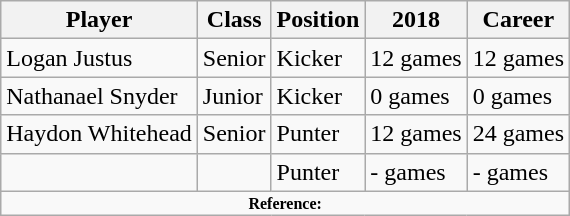<table class="wikitable" border="1">
<tr>
<th>Player</th>
<th>Class</th>
<th>Position</th>
<th>2018</th>
<th>Career</th>
</tr>
<tr>
<td>Logan Justus</td>
<td>Senior </td>
<td>Kicker</td>
<td>12 games</td>
<td>12 games</td>
</tr>
<tr>
<td>Nathanael Snyder</td>
<td>Junior </td>
<td>Kicker</td>
<td>0 games</td>
<td>0 games</td>
</tr>
<tr>
<td>Haydon Whitehead</td>
<td>Senior </td>
<td>Punter</td>
<td>12 games</td>
<td>24 games</td>
</tr>
<tr>
<td></td>
<td></td>
<td>Punter</td>
<td>- games</td>
<td>- games</td>
</tr>
<tr>
<td colspan="5"  style="font-size:8pt; text-align:center;"><strong>Reference:</strong></td>
</tr>
</table>
